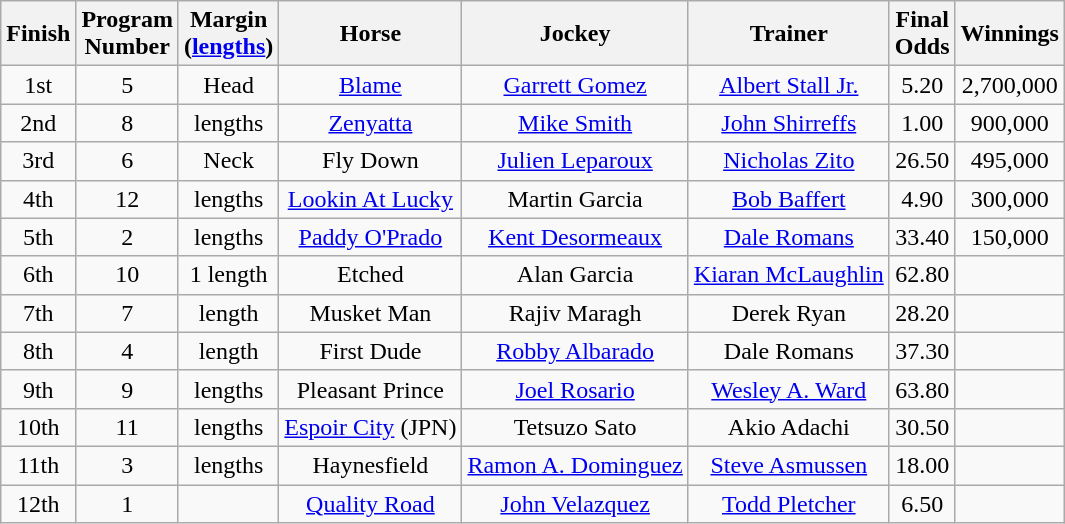<table class="wikitable sortable" style="text-align:center">
<tr>
<th>Finish</th>
<th>Program<br>Number</th>
<th>Margin<br>(<a href='#'>lengths</a>)</th>
<th>Horse</th>
<th>Jockey</th>
<th>Trainer</th>
<th>Final<br> Odds</th>
<th>Winnings</th>
</tr>
<tr>
<td>1st</td>
<td>5</td>
<td>Head</td>
<td><a href='#'>Blame</a></td>
<td><a href='#'>Garrett Gomez</a></td>
<td><a href='#'>Albert Stall Jr.</a></td>
<td>5.20</td>
<td>2,700,000</td>
</tr>
<tr>
<td>2nd</td>
<td>8</td>
<td> lengths</td>
<td><a href='#'>Zenyatta</a></td>
<td><a href='#'>Mike Smith</a></td>
<td><a href='#'>John Shirreffs</a></td>
<td>1.00</td>
<td>900,000</td>
</tr>
<tr>
<td>3rd</td>
<td>6</td>
<td>Neck</td>
<td>Fly Down</td>
<td><a href='#'>Julien Leparoux</a></td>
<td><a href='#'>Nicholas Zito</a></td>
<td>26.50</td>
<td>495,000</td>
</tr>
<tr>
<td>4th</td>
<td>12</td>
<td> lengths</td>
<td><a href='#'>Lookin At Lucky</a></td>
<td>Martin Garcia</td>
<td><a href='#'>Bob Baffert</a></td>
<td>4.90</td>
<td>300,000</td>
</tr>
<tr>
<td>5th</td>
<td>2</td>
<td> lengths</td>
<td><a href='#'>Paddy O'Prado</a></td>
<td><a href='#'>Kent Desormeaux</a></td>
<td><a href='#'>Dale Romans</a></td>
<td>33.40</td>
<td>150,000</td>
</tr>
<tr>
<td>6th</td>
<td>10</td>
<td>1 length</td>
<td>Etched</td>
<td>Alan Garcia</td>
<td><a href='#'>Kiaran McLaughlin</a></td>
<td>62.80</td>
<td></td>
</tr>
<tr>
<td>7th</td>
<td>7</td>
<td> length</td>
<td>Musket Man</td>
<td>Rajiv Maragh</td>
<td>Derek Ryan</td>
<td>28.20</td>
<td></td>
</tr>
<tr>
<td>8th</td>
<td>4</td>
<td> length</td>
<td>First Dude</td>
<td><a href='#'>Robby Albarado</a></td>
<td>Dale Romans</td>
<td>37.30</td>
<td></td>
</tr>
<tr>
<td>9th</td>
<td>9</td>
<td> lengths</td>
<td>Pleasant Prince</td>
<td><a href='#'>Joel Rosario</a></td>
<td><a href='#'>Wesley A. Ward</a></td>
<td>63.80</td>
<td></td>
</tr>
<tr>
<td>10th</td>
<td>11</td>
<td> lengths</td>
<td><a href='#'>Espoir City</a> (JPN)</td>
<td>Tetsuzo Sato</td>
<td>Akio Adachi</td>
<td>30.50</td>
<td></td>
</tr>
<tr>
<td>11th</td>
<td>3</td>
<td> lengths</td>
<td>Haynesfield</td>
<td><a href='#'>Ramon A. Dominguez</a></td>
<td><a href='#'>Steve Asmussen</a></td>
<td>18.00</td>
<td></td>
</tr>
<tr>
<td>12th</td>
<td>1</td>
<td></td>
<td><a href='#'>Quality Road</a></td>
<td><a href='#'>John Velazquez</a></td>
<td><a href='#'>Todd Pletcher</a></td>
<td>6.50</td>
<td></td>
</tr>
</table>
